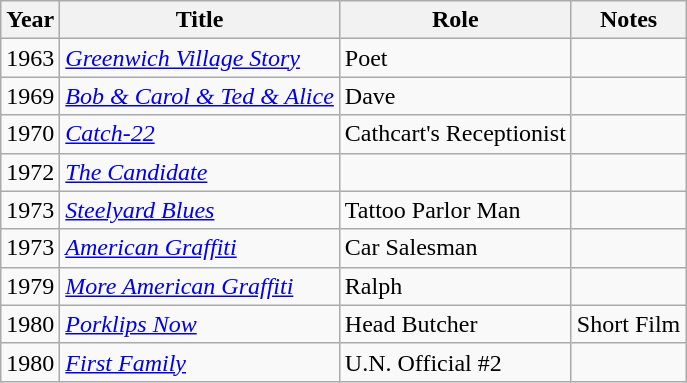<table class="wikitable sortable">
<tr>
<th>Year</th>
<th>Title</th>
<th>Role</th>
<th>Notes</th>
</tr>
<tr>
<td>1963</td>
<td><em><a href='#'>Greenwich Village Story</a></em></td>
<td>Poet</td>
<td></td>
</tr>
<tr>
<td>1969</td>
<td><em><a href='#'>Bob & Carol & Ted & Alice</a></em></td>
<td>Dave</td>
<td></td>
</tr>
<tr>
<td>1970</td>
<td><em><a href='#'>Catch-22</a></em></td>
<td>Cathcart's Receptionist</td>
<td></td>
</tr>
<tr>
<td>1972</td>
<td><em><a href='#'>The Candidate</a></em></td>
<td></td>
<td></td>
</tr>
<tr>
<td>1973</td>
<td><em><a href='#'>Steelyard Blues</a></em></td>
<td>Tattoo Parlor Man</td>
<td></td>
</tr>
<tr>
<td>1973</td>
<td><em><a href='#'>American Graffiti</a></em></td>
<td>Car Salesman</td>
<td></td>
</tr>
<tr>
<td>1979</td>
<td><em><a href='#'>More American Graffiti</a></em></td>
<td>Ralph</td>
<td></td>
</tr>
<tr>
<td>1980</td>
<td><em><a href='#'>Porklips Now</a></em></td>
<td>Head Butcher</td>
<td>Short Film</td>
</tr>
<tr>
<td>1980</td>
<td><em><a href='#'>First Family</a></em></td>
<td>U.N. Official #2</td>
<td></td>
</tr>
</table>
